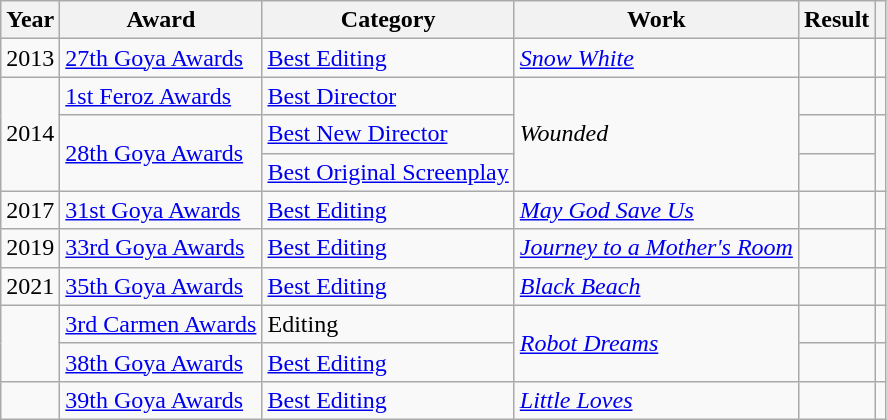<table class="wikitable sortable plainrowheaders">
<tr>
<th>Year</th>
<th>Award</th>
<th>Category</th>
<th>Work</th>
<th>Result</th>
<th scope="col" class="unsortable"></th>
</tr>
<tr>
<td align = "center">2013</td>
<td><a href='#'>27th Goya Awards</a></td>
<td><a href='#'>Best Editing</a></td>
<td><em><a href='#'>Snow White</a></em></td>
<td></td>
<td align = "center"></td>
</tr>
<tr>
<td align = "center" rowspan = "3">2014</td>
<td><a href='#'>1st Feroz Awards</a></td>
<td><a href='#'>Best Director</a></td>
<td rowspan = "3"><em>Wounded</em></td>
<td></td>
<td align = "center"></td>
</tr>
<tr>
<td rowspan = "2"><a href='#'>28th Goya Awards</a></td>
<td><a href='#'>Best New Director</a></td>
<td></td>
<td align = "center" rowspan = "2"></td>
</tr>
<tr>
<td><a href='#'>Best Original Screenplay</a></td>
<td></td>
</tr>
<tr>
<td align = "center">2017</td>
<td><a href='#'>31st Goya Awards</a></td>
<td><a href='#'>Best Editing</a></td>
<td><em><a href='#'>May God Save Us</a></em></td>
<td></td>
<td align = "center"></td>
</tr>
<tr>
<td align = "center">2019</td>
<td><a href='#'>33rd Goya Awards</a></td>
<td><a href='#'>Best Editing</a></td>
<td><em><a href='#'>Journey to a Mother's Room</a></em></td>
<td></td>
<td align = "center"></td>
</tr>
<tr>
<td align = "center">2021</td>
<td><a href='#'>35th Goya Awards</a></td>
<td><a href='#'>Best Editing</a></td>
<td><em><a href='#'>Black Beach</a></em></td>
<td></td>
<td align = "center"></td>
</tr>
<tr>
<td rowspan = "2"></td>
<td><a href='#'>3rd Carmen Awards</a></td>
<td>Editing</td>
<td rowspan = "2"><em><a href='#'>Robot Dreams</a></em></td>
<td></td>
<td></td>
</tr>
<tr>
<td><a href='#'>38th Goya Awards</a></td>
<td><a href='#'>Best Editing</a></td>
<td></td>
<td></td>
</tr>
<tr>
<td></td>
<td><a href='#'>39th Goya Awards</a></td>
<td><a href='#'>Best Editing</a></td>
<td><em><a href='#'>Little Loves</a></em></td>
<td></td>
<td></td>
</tr>
</table>
